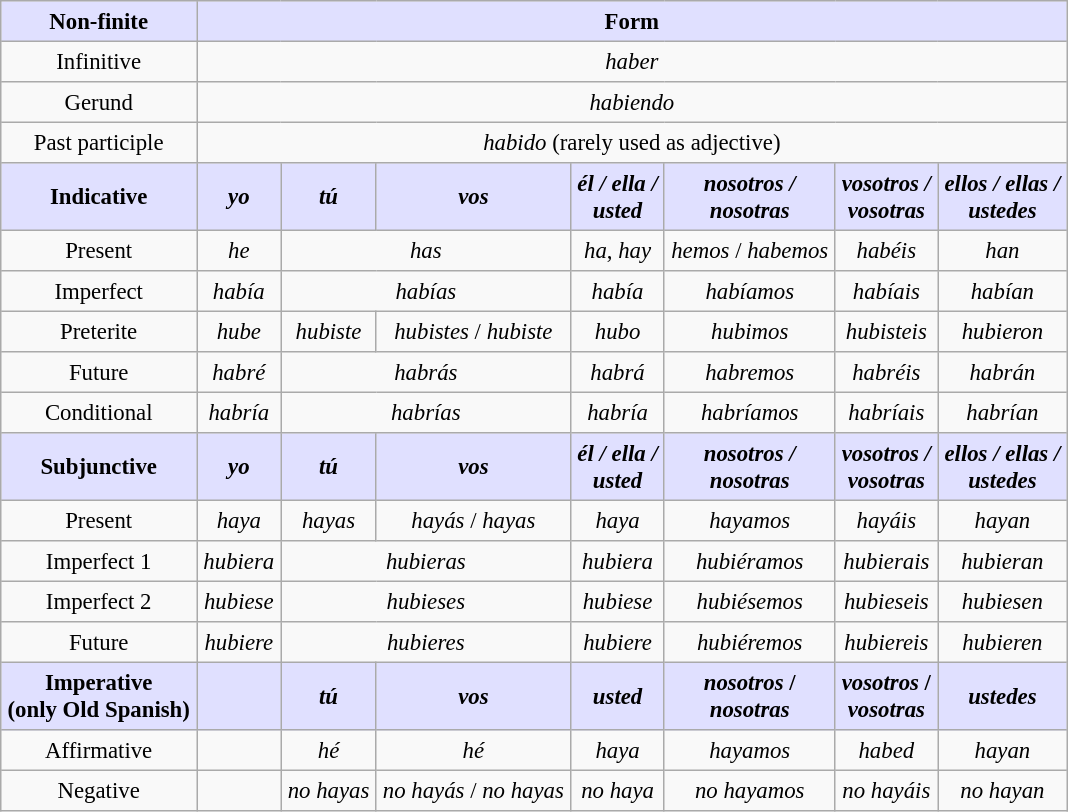<table border="2" cellpadding="4" cellspacing="0" style="margin: 1em 1em 1em 0; background: #f9f9f9; border: 1px #aaa solid; border-collapse: collapse; font-size: 95%;">
<tr>
<th bgcolor="#E0E0FF">Non-finite</th>
<th colspan="7" bgcolor="#E0E0FF">Form</th>
</tr>
<tr align = "center">
<td>Infinitive</td>
<td colspan="7"><em>haber</em></td>
</tr>
<tr align = "center">
<td>Gerund</td>
<td colspan="7"><em>habiendo</em></td>
</tr>
<tr align = "center">
<td>Past participle</td>
<td colspan="7"><em>habido</em> (rarely used as adjective)</td>
</tr>
<tr align = "center">
<th bgcolor="#E0E0FF">Indicative</th>
<th bgcolor="#E0E0FF"><em>yo</em></th>
<th bgcolor="#E0E0FF"><em>tú</em></th>
<th bgcolor="#E0E0FF"><em>vos</em></th>
<th bgcolor="#E0E0FF"><em>él / ella /<br> usted</em></th>
<th bgcolor="#E0E0FF"><em>nosotros /<br>nosotras</em></th>
<th bgcolor="#E0E0FF"><em>vosotros /<br>vosotras</em></th>
<th bgcolor="#E0E0FF"><em>ellos / ellas /<br>ustedes</em></th>
</tr>
<tr align = "center">
<td>Present</td>
<td><em>he</em></td>
<td colspan="2"><em>has</em></td>
<td><em>ha</em>, <em>hay</em></td>
<td><em>hemos</em> / <em>habemos</em></td>
<td><em>habéis</em></td>
<td><em>han</em></td>
</tr>
<tr align = "center">
<td>Imperfect</td>
<td><em>había</em></td>
<td colspan="2"><em>habías</em></td>
<td><em>había</em></td>
<td><em>habíamos</em></td>
<td><em>habíais</em></td>
<td><em>habían</em></td>
</tr>
<tr align = "center">
<td>Preterite</td>
<td><em>hube</em></td>
<td><em>hubiste</em></td>
<td><em>hubistes</em> / <em>hubiste</em></td>
<td><em>hubo</em></td>
<td><em>hubimos</em></td>
<td><em>hubisteis</em></td>
<td><em>hubieron</em></td>
</tr>
<tr align = "center">
<td>Future</td>
<td><em>habré</em></td>
<td colspan="2"><em>habrás</em></td>
<td><em>habrá</em></td>
<td><em>habremos</em></td>
<td><em>habréis</em></td>
<td><em>habrán</em></td>
</tr>
<tr align = "center">
<td>Conditional</td>
<td><em>habría</em></td>
<td colspan="2"><em>habrías</em></td>
<td><em>habría</em></td>
<td><em>habríamos</em></td>
<td><em>habríais</em></td>
<td><em>habrían</em></td>
</tr>
<tr align = "center">
<th bgcolor="#E0E0FF">Subjunctive</th>
<th bgcolor="#E0E0FF"><em>yo</em></th>
<th bgcolor="#E0E0FF"><em>tú</em></th>
<th bgcolor="#E0E0FF"><em>vos</em></th>
<th bgcolor="#E0E0FF"><em>él / ella /<br> usted</em></th>
<th bgcolor="#E0E0FF"><em>nosotros /<br>nosotras</em></th>
<th bgcolor="#E0E0FF"><em>vosotros /<br>vosotras</em></th>
<th bgcolor="#E0E0FF"><em>ellos / ellas /<br>ustedes</em></th>
</tr>
<tr align = "center">
<td>Present</td>
<td><em>haya</em></td>
<td><em>hayas</em></td>
<td><em>hayás</em> / <em>hayas</em></td>
<td><em>haya</em></td>
<td><em>hayamos</em></td>
<td><em>hayáis</em></td>
<td><em>hayan</em></td>
</tr>
<tr align = "center">
<td>Imperfect 1</td>
<td><em>hubiera</em></td>
<td colspan="2"><em>hubieras</em></td>
<td><em>hubiera</em></td>
<td><em>hubiéramos</em></td>
<td><em>hubierais</em></td>
<td><em>hubieran</em></td>
</tr>
<tr align = "center">
<td>Imperfect 2</td>
<td><em>hubiese</em></td>
<td colspan="2"><em>hubieses</em></td>
<td><em>hubiese</em></td>
<td><em>hubiésemos</em></td>
<td><em>hubieseis</em></td>
<td><em>hubiesen</em></td>
</tr>
<tr align = "center">
<td>Future</td>
<td><em>hubiere</em></td>
<td colspan="2"><em>hubieres</em></td>
<td><em>hubiere</em></td>
<td><em>hubiéremos</em></td>
<td><em>hubiereis</em></td>
<td><em>hubieren</em></td>
</tr>
<tr align = "center">
<th bgcolor="#E0E0FF">Imperative <br> (only Old Spanish)</th>
<th bgcolor="#E0E0FF"> </th>
<th bgcolor="#E0E0FF"><em>tú</em></th>
<th bgcolor="#E0E0FF"><em>vos</em></th>
<th bgcolor="#E0E0FF"><em>usted</em></th>
<th bgcolor="#E0E0FF"><em>nosotros</em> /<br> <em>nosotras</em></th>
<th bgcolor="#E0E0FF"><em>vosotros</em> /<br><em>vosotras</em></th>
<th bgcolor="#E0E0FF"><em>ustedes</em></th>
</tr>
<tr align = "center">
<td>Affirmative</td>
<td> </td>
<td><em>hé</em></td>
<td><em>hé</em></td>
<td><em>haya</em></td>
<td><em>hayamos</em></td>
<td><em>habed</em></td>
<td><em>hayan</em></td>
</tr>
<tr align = "center">
<td>Negative</td>
<td> </td>
<td><em>no hayas</em></td>
<td><em>no hayás</em> / <em>no hayas</em></td>
<td><em>no haya</em></td>
<td><em>no hayamos</em></td>
<td><em>no hayáis</em></td>
<td><em>no hayan</em></td>
</tr>
</table>
